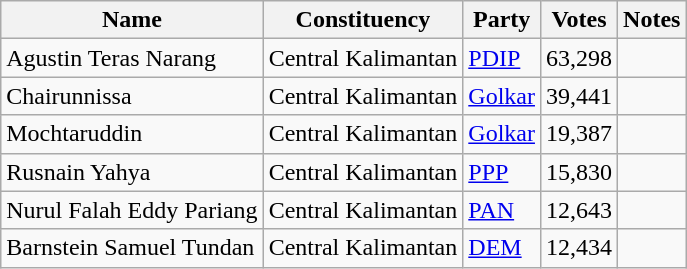<table class="wikitable sortable">
<tr>
<th>Name</th>
<th>Constituency</th>
<th>Party</th>
<th>Votes</th>
<th>Notes</th>
</tr>
<tr>
<td>Agustin Teras Narang</td>
<td>Central Kalimantan</td>
<td><a href='#'>PDIP</a></td>
<td>63,298</td>
<td></td>
</tr>
<tr>
<td>Chairunnissa</td>
<td>Central Kalimantan</td>
<td><a href='#'>Golkar</a></td>
<td>39,441</td>
<td></td>
</tr>
<tr>
<td>Mochtaruddin</td>
<td>Central Kalimantan</td>
<td><a href='#'>Golkar</a></td>
<td>19,387</td>
<td></td>
</tr>
<tr>
<td>Rusnain Yahya</td>
<td>Central Kalimantan</td>
<td><a href='#'>PPP</a></td>
<td>15,830</td>
<td></td>
</tr>
<tr>
<td>Nurul Falah Eddy Pariang</td>
<td>Central Kalimantan</td>
<td><a href='#'>PAN</a></td>
<td>12,643</td>
<td></td>
</tr>
<tr>
<td>Barnstein Samuel Tundan</td>
<td>Central Kalimantan</td>
<td><a href='#'>DEM</a></td>
<td>12,434</td>
<td></td>
</tr>
</table>
